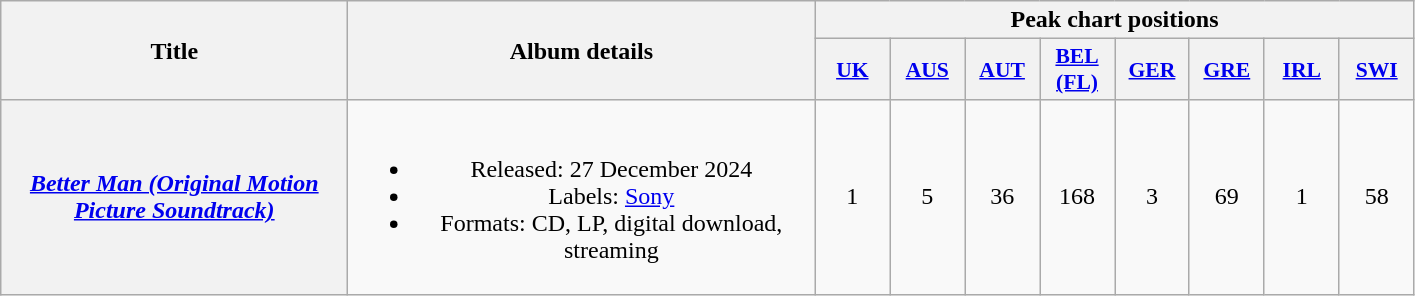<table class="wikitable plainrowheaders" style="text-align:center;" border="1">
<tr>
<th scope="col" rowspan="2" style="width:14em;">Title</th>
<th scope="col" rowspan="2" style="width:19em;">Album details</th>
<th scope="col" colspan="8">Peak chart positions</th>
</tr>
<tr>
<th scope="col" style="width:3em;font-size:90%;"><a href='#'>UK</a><br></th>
<th scope="col" style="width:3em;font-size:90%;"><a href='#'>AUS</a><br></th>
<th scope="col" style="width:3em;font-size:90%;"><a href='#'>AUT</a><br></th>
<th scope="col" style="width:3em;font-size:90%;"><a href='#'>BEL<br>(FL)</a><br></th>
<th scope="col" style="width:3em;font-size:90%;"><a href='#'>GER</a><br></th>
<th scope="col" style="width:3em;font-size:90%;"><a href='#'>GRE</a><br></th>
<th scope="col" style="width:3em;font-size:90%;"><a href='#'>IRL</a><br></th>
<th scope="col" style="width:3em;font-size:90%;"><a href='#'>SWI</a><br></th>
</tr>
<tr>
<th scope="row"><em><a href='#'>Better Man (Original Motion Picture Soundtrack)</a></em></th>
<td><br><ul><li>Released: 27 December 2024</li><li>Labels: <a href='#'>Sony</a></li><li>Formats: CD, LP, digital download, streaming</li></ul></td>
<td>1</td>
<td>5</td>
<td>36</td>
<td>168</td>
<td>3</td>
<td>69</td>
<td>1</td>
<td>58</td>
</tr>
</table>
